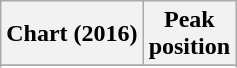<table class="wikitable sortable plainrowheaders" style="text-align:center">
<tr>
<th scope="col">Chart (2016)</th>
<th scope="col">Peak<br> position</th>
</tr>
<tr>
</tr>
<tr>
</tr>
<tr>
</tr>
<tr>
</tr>
<tr>
</tr>
</table>
